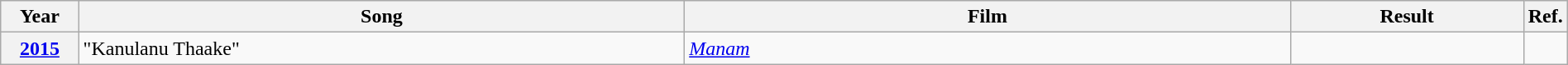<table class="wikitable plainrowheaders" width="100%" "textcolor:#000;">
<tr>
<th scope="col" width=5%><strong>Year</strong></th>
<th scope="col" width=39%><strong>Song</strong></th>
<th scope="col" width=39%><strong>Film</strong></th>
<th scope="col" width=15%><strong>Result</strong></th>
<th scope="col" width=2%><strong>Ref.</strong></th>
</tr>
<tr>
<th scope="row"><a href='#'>2015</a></th>
<td>"Kanulanu Thaake"</td>
<td><em><a href='#'>Manam</a></em></td>
<td></td>
<td></td>
</tr>
</table>
